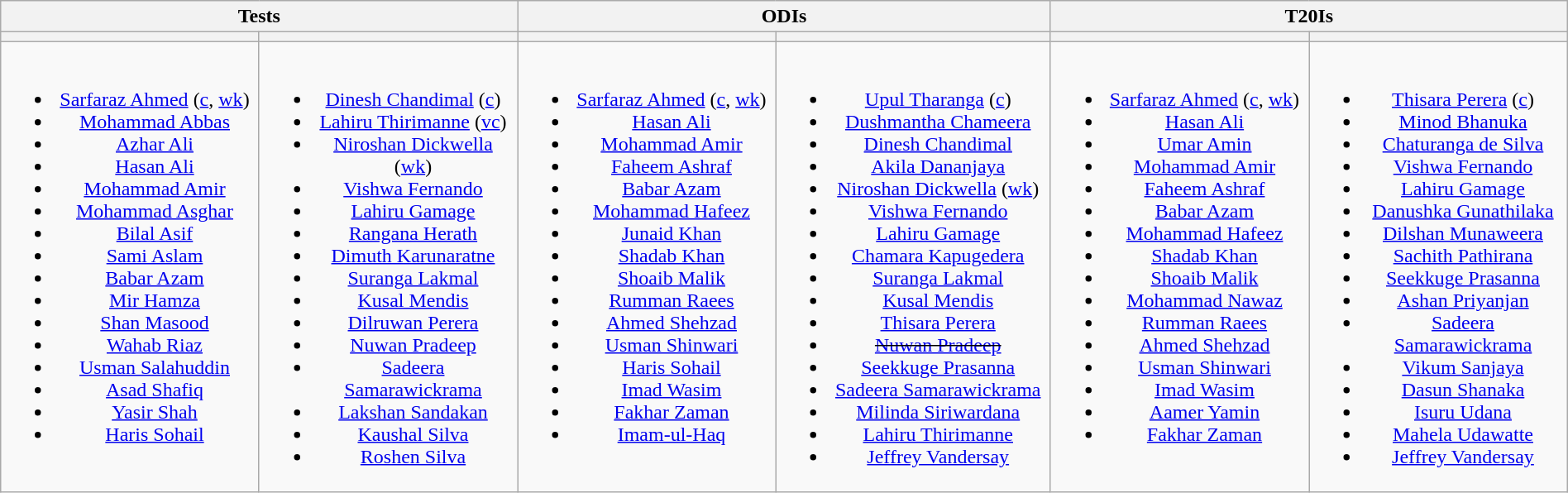<table class="wikitable" style="text-align:center; margin:auto">
<tr>
<th colspan=2>Tests</th>
<th colspan=2>ODIs</th>
<th colspan=2>T20Is</th>
</tr>
<tr>
<th style="width:16%"></th>
<th style="width:16%"></th>
<th style="width:16%"></th>
<th style="width:17%"></th>
<th style="width:16%"></th>
<th style="width:16%"></th>
</tr>
<tr style="vertical-align:top">
<td><br><ul><li><a href='#'>Sarfaraz Ahmed</a> (<a href='#'>c</a>, <a href='#'>wk</a>)</li><li><a href='#'>Mohammad Abbas</a></li><li><a href='#'>Azhar Ali</a></li><li><a href='#'>Hasan Ali</a></li><li><a href='#'>Mohammad Amir</a></li><li><a href='#'>Mohammad Asghar</a></li><li><a href='#'>Bilal Asif</a></li><li><a href='#'>Sami Aslam</a></li><li><a href='#'>Babar Azam</a></li><li><a href='#'>Mir Hamza</a></li><li><a href='#'>Shan Masood</a></li><li><a href='#'>Wahab Riaz</a></li><li><a href='#'>Usman Salahuddin</a></li><li><a href='#'>Asad Shafiq</a></li><li><a href='#'>Yasir Shah</a></li><li><a href='#'>Haris Sohail</a></li></ul></td>
<td><br><ul><li><a href='#'>Dinesh Chandimal</a> (<a href='#'>c</a>)</li><li><a href='#'>Lahiru Thirimanne</a> (<a href='#'>vc</a>)</li><li><a href='#'>Niroshan Dickwella</a> (<a href='#'>wk</a>)</li><li><a href='#'>Vishwa Fernando</a></li><li><a href='#'>Lahiru Gamage</a></li><li><a href='#'>Rangana Herath</a></li><li><a href='#'>Dimuth Karunaratne</a></li><li><a href='#'>Suranga Lakmal</a></li><li><a href='#'>Kusal Mendis</a></li><li><a href='#'>Dilruwan Perera</a></li><li><a href='#'>Nuwan Pradeep</a></li><li><a href='#'>Sadeera Samarawickrama</a></li><li><a href='#'>Lakshan Sandakan</a></li><li><a href='#'>Kaushal Silva</a></li><li><a href='#'>Roshen Silva</a></li></ul></td>
<td><br><ul><li><a href='#'>Sarfaraz Ahmed</a> (<a href='#'>c</a>, <a href='#'>wk</a>)</li><li><a href='#'>Hasan Ali</a></li><li><a href='#'>Mohammad Amir</a></li><li><a href='#'>Faheem Ashraf</a></li><li><a href='#'>Babar Azam</a></li><li><a href='#'>Mohammad Hafeez</a></li><li><a href='#'>Junaid Khan</a></li><li><a href='#'>Shadab Khan</a></li><li><a href='#'>Shoaib Malik</a></li><li><a href='#'>Rumman Raees</a></li><li><a href='#'>Ahmed Shehzad</a></li><li><a href='#'>Usman Shinwari</a></li><li><a href='#'>Haris Sohail</a></li><li><a href='#'>Imad Wasim</a></li><li><a href='#'>Fakhar Zaman</a></li><li><a href='#'>Imam-ul-Haq </a></li></ul></td>
<td><br><ul><li><a href='#'>Upul Tharanga</a> (<a href='#'>c</a>)</li><li><a href='#'>Dushmantha Chameera</a></li><li><a href='#'>Dinesh Chandimal</a></li><li><a href='#'>Akila Dananjaya</a></li><li><a href='#'>Niroshan Dickwella</a> (<a href='#'>wk</a>)</li><li><a href='#'>Vishwa Fernando</a></li><li><a href='#'>Lahiru Gamage</a></li><li><a href='#'>Chamara Kapugedera</a></li><li><a href='#'>Suranga Lakmal</a></li><li><a href='#'>Kusal Mendis</a></li><li><a href='#'>Thisara Perera</a></li><li><s><a href='#'>Nuwan Pradeep</a></s></li><li><a href='#'>Seekkuge Prasanna</a></li><li><a href='#'>Sadeera Samarawickrama</a></li><li><a href='#'>Milinda Siriwardana</a></li><li><a href='#'>Lahiru Thirimanne</a></li><li><a href='#'>Jeffrey Vandersay</a></li></ul></td>
<td><br><ul><li><a href='#'>Sarfaraz Ahmed</a> (<a href='#'>c</a>, <a href='#'>wk</a>)</li><li><a href='#'>Hasan Ali</a></li><li><a href='#'>Umar Amin</a></li><li><a href='#'>Mohammad Amir</a></li><li><a href='#'>Faheem Ashraf</a></li><li><a href='#'>Babar Azam</a></li><li><a href='#'>Mohammad Hafeez</a></li><li><a href='#'>Shadab Khan</a></li><li><a href='#'>Shoaib Malik</a></li><li><a href='#'>Mohammad Nawaz</a></li><li><a href='#'>Rumman Raees</a></li><li><a href='#'>Ahmed Shehzad</a></li><li><a href='#'>Usman Shinwari</a></li><li><a href='#'>Imad Wasim</a></li><li><a href='#'>Aamer Yamin</a></li><li><a href='#'>Fakhar Zaman</a></li></ul></td>
<td><br><ul><li><a href='#'>Thisara Perera</a> (<a href='#'>c</a>)</li><li><a href='#'>Minod Bhanuka</a></li><li><a href='#'>Chaturanga de Silva</a></li><li><a href='#'>Vishwa Fernando</a></li><li><a href='#'>Lahiru Gamage</a></li><li><a href='#'>Danushka Gunathilaka</a></li><li><a href='#'>Dilshan Munaweera</a></li><li><a href='#'>Sachith Pathirana</a></li><li><a href='#'>Seekkuge Prasanna</a></li><li><a href='#'>Ashan Priyanjan</a></li><li><a href='#'>Sadeera Samarawickrama</a></li><li><a href='#'>Vikum Sanjaya</a></li><li><a href='#'>Dasun Shanaka</a></li><li><a href='#'>Isuru Udana</a></li><li><a href='#'>Mahela Udawatte</a></li><li><a href='#'>Jeffrey Vandersay</a></li></ul></td>
</tr>
</table>
